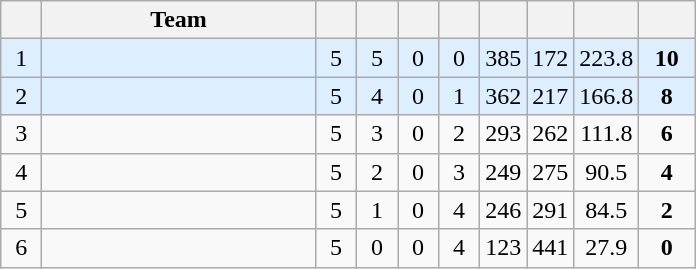<table class=wikitable style=text-align:center>
<tr>
<th width=20 abbr=Position></th>
<th width=175>Team</th>
<th width=20 abbr=Played></th>
<th width=20 abbr=Won></th>
<th width=20 abbr=Drawn></th>
<th width=20 abbr=Lost></th>
<th width=20 abbr=Goals for></th>
<th width=20 abbr=Goals against></th>
<th width=20 abbr=Goal percentage></th>
<th width=30 abbr=Points></th>
</tr>
<tr bgcolor=#ddeeff>
<td>1 </td>
<td align=left></td>
<td>5</td>
<td>5</td>
<td>0</td>
<td>0</td>
<td>385</td>
<td>172</td>
<td>223.8</td>
<td><strong>10</strong></td>
</tr>
<tr bgcolor=#ddeeff>
<td>2 </td>
<td align=left></td>
<td>5</td>
<td>4</td>
<td>0</td>
<td>1</td>
<td>362</td>
<td>217</td>
<td>166.8</td>
<td><strong>8</strong></td>
</tr>
<tr>
<td>3 </td>
<td align=left></td>
<td>5</td>
<td>3</td>
<td>0</td>
<td>2</td>
<td>293</td>
<td>262</td>
<td>111.8</td>
<td><strong>6</strong></td>
</tr>
<tr>
<td>4 </td>
<td align=left></td>
<td>5</td>
<td>2</td>
<td>0</td>
<td>3</td>
<td>249</td>
<td>275</td>
<td>90.5</td>
<td><strong>4</strong></td>
</tr>
<tr>
<td>5 </td>
<td align=left></td>
<td>5</td>
<td>1</td>
<td>0</td>
<td>4</td>
<td>246</td>
<td>291</td>
<td>84.5</td>
<td><strong>2</strong></td>
</tr>
<tr>
<td>6 </td>
<td align=left></td>
<td>5</td>
<td>0</td>
<td>0</td>
<td>4</td>
<td>123</td>
<td>441</td>
<td>27.9</td>
<td><strong>0</strong></td>
</tr>
</table>
